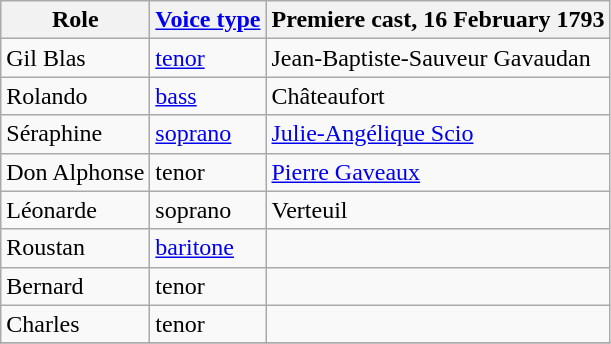<table class="wikitable">
<tr>
<th>Role</th>
<th><a href='#'>Voice type</a></th>
<th>Premiere cast, 16 February 1793</th>
</tr>
<tr>
<td>Gil Blas</td>
<td><a href='#'>tenor</a></td>
<td>Jean-Baptiste-Sauveur Gavaudan</td>
</tr>
<tr>
<td>Rolando</td>
<td><a href='#'>bass</a></td>
<td>Châteaufort</td>
</tr>
<tr>
<td>Séraphine</td>
<td><a href='#'>soprano</a></td>
<td><a href='#'>Julie-Angélique Scio</a></td>
</tr>
<tr>
<td>Don Alphonse</td>
<td>tenor</td>
<td><a href='#'>Pierre Gaveaux</a></td>
</tr>
<tr>
<td>Léonarde</td>
<td>soprano</td>
<td>Verteuil</td>
</tr>
<tr>
<td>Roustan</td>
<td><a href='#'>baritone</a></td>
<td></td>
</tr>
<tr>
<td>Bernard</td>
<td>tenor</td>
<td></td>
</tr>
<tr>
<td>Charles</td>
<td>tenor</td>
<td></td>
</tr>
<tr>
</tr>
</table>
